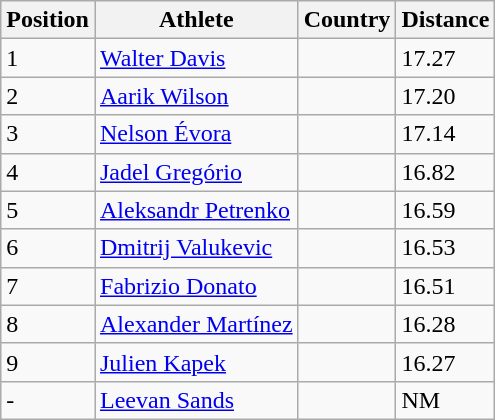<table class="wikitable">
<tr>
<th>Position</th>
<th>Athlete</th>
<th>Country</th>
<th>Distance</th>
</tr>
<tr>
<td>1</td>
<td><a href='#'>Walter Davis</a></td>
<td></td>
<td>17.27</td>
</tr>
<tr>
<td>2</td>
<td><a href='#'>Aarik Wilson</a></td>
<td></td>
<td>17.20</td>
</tr>
<tr>
<td>3</td>
<td><a href='#'>Nelson Évora</a></td>
<td></td>
<td>17.14</td>
</tr>
<tr>
<td>4</td>
<td><a href='#'>Jadel Gregório</a></td>
<td></td>
<td>16.82</td>
</tr>
<tr>
<td>5</td>
<td><a href='#'>Aleksandr Petrenko</a></td>
<td></td>
<td>16.59</td>
</tr>
<tr>
<td>6</td>
<td><a href='#'>Dmitrij Valukevic</a></td>
<td></td>
<td>16.53</td>
</tr>
<tr>
<td>7</td>
<td><a href='#'>Fabrizio Donato</a></td>
<td></td>
<td>16.51</td>
</tr>
<tr>
<td>8</td>
<td><a href='#'>Alexander Martínez</a></td>
<td></td>
<td>16.28</td>
</tr>
<tr>
<td>9</td>
<td><a href='#'>Julien Kapek</a></td>
<td></td>
<td>16.27</td>
</tr>
<tr>
<td>-</td>
<td><a href='#'>Leevan Sands</a></td>
<td></td>
<td>NM</td>
</tr>
</table>
